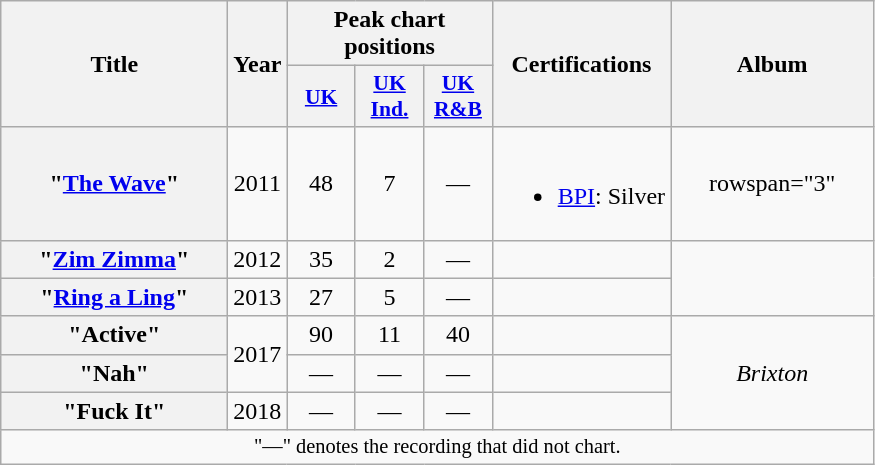<table class="wikitable plainrowheaders" style="text-align:center;">
<tr>
<th scope="col" rowspan="2" style="width:9em;">Title</th>
<th scope="col" rowspan="2" style="width:1em;">Year</th>
<th scope="col" colspan="3">Peak chart<br>positions</th>
<th scope="col" rowspan="2">Certifications</th>
<th scope="col" rowspan="2" style="width:8em;">Album</th>
</tr>
<tr>
<th scope="col" style="width:2.7em;font-size:90%;"><a href='#'>UK</a><br></th>
<th scope="col" style="width:2.7em;font-size:90%;"><a href='#'>UK<br>Ind.</a></th>
<th scope="col" style="width:2.7em;font-size:90%;"><a href='#'>UK<br>R&B</a></th>
</tr>
<tr>
<th scope="row">"<a href='#'>The Wave</a>"</th>
<td>2011</td>
<td>48</td>
<td>7</td>
<td>—</td>
<td><br><ul><li><a href='#'>BPI</a>: Silver</li></ul></td>
<td>rowspan="3" </td>
</tr>
<tr>
<th scope="row">"<a href='#'>Zim Zimma</a>"</th>
<td>2012</td>
<td>35</td>
<td>2</td>
<td>—</td>
<td></td>
</tr>
<tr>
<th scope="row">"<a href='#'>Ring a Ling</a>"</th>
<td>2013</td>
<td>27</td>
<td>5</td>
<td>—</td>
<td></td>
</tr>
<tr>
<th scope="row">"Active"<br></th>
<td rowspan="2">2017</td>
<td>90</td>
<td>11</td>
<td>40</td>
<td></td>
<td rowspan="3"><em>Brixton</em></td>
</tr>
<tr>
<th scope="row">"Nah"<br></th>
<td>—</td>
<td>—</td>
<td>—</td>
<td></td>
</tr>
<tr>
<th scope="row">"Fuck It"<br></th>
<td>2018</td>
<td>—</td>
<td>—</td>
<td>—</td>
<td></td>
</tr>
<tr>
<td align="center" colspan="14" style="font-size: 85%">"—" denotes the recording that did not chart.</td>
</tr>
</table>
